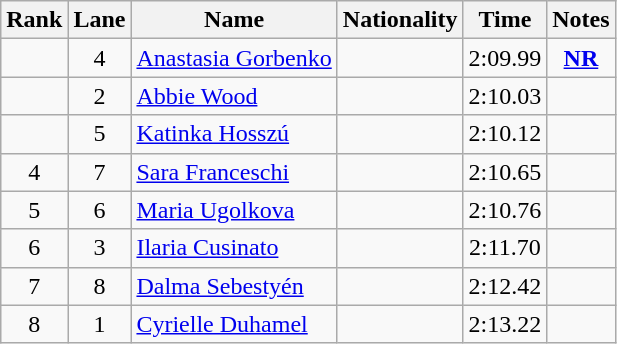<table class="wikitable sortable" style="text-align:center">
<tr>
<th>Rank</th>
<th>Lane</th>
<th>Name</th>
<th>Nationality</th>
<th>Time</th>
<th>Notes</th>
</tr>
<tr>
<td></td>
<td>4</td>
<td align=left><a href='#'>Anastasia Gorbenko</a></td>
<td align=left></td>
<td>2:09.99</td>
<td><strong><a href='#'>NR</a></strong></td>
</tr>
<tr>
<td></td>
<td>2</td>
<td align=left><a href='#'>Abbie Wood</a></td>
<td align=left></td>
<td>2:10.03</td>
<td></td>
</tr>
<tr>
<td></td>
<td>5</td>
<td align=left><a href='#'>Katinka Hosszú</a></td>
<td align=left></td>
<td>2:10.12</td>
<td></td>
</tr>
<tr>
<td>4</td>
<td>7</td>
<td align=left><a href='#'>Sara Franceschi</a></td>
<td align=left></td>
<td>2:10.65</td>
<td></td>
</tr>
<tr>
<td>5</td>
<td>6</td>
<td align=left><a href='#'>Maria Ugolkova</a></td>
<td align=left></td>
<td>2:10.76</td>
<td></td>
</tr>
<tr>
<td>6</td>
<td>3</td>
<td align=left><a href='#'>Ilaria Cusinato</a></td>
<td align=left></td>
<td>2:11.70</td>
<td></td>
</tr>
<tr>
<td>7</td>
<td>8</td>
<td align=left><a href='#'>Dalma Sebestyén</a></td>
<td align=left></td>
<td>2:12.42</td>
<td></td>
</tr>
<tr>
<td>8</td>
<td>1</td>
<td align=left><a href='#'>Cyrielle Duhamel</a></td>
<td align=left></td>
<td>2:13.22</td>
<td></td>
</tr>
</table>
